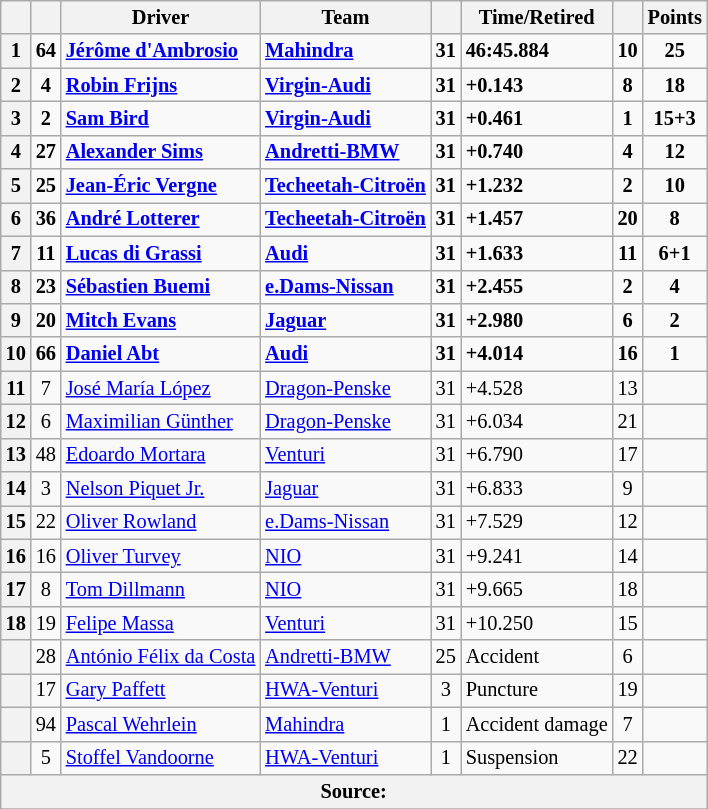<table class="wikitable sortable" style="font-size: 85%">
<tr>
<th scope="col"></th>
<th scope="col"></th>
<th scope="col">Driver</th>
<th scope="col">Team</th>
<th scope="col"></th>
<th scope="col">Time/Retired</th>
<th scope="col"></th>
<th scope="col">Points</th>
</tr>
<tr style="font-weight:bold">
<th scope="row">1</th>
<td align="center">64</td>
<td data-sort-value="DAM"> <a href='#'>Jérôme d'Ambrosio</a></td>
<td><a href='#'>Mahindra</a></td>
<td align="center">31</td>
<td>46:45.884</td>
<td align="center">10</td>
<td align="center">25</td>
</tr>
<tr style="font-weight:bold">
<th scope="row">2</th>
<td align="center">4</td>
<td data-sort-value="FRI"> <a href='#'>Robin Frijns</a></td>
<td><a href='#'>Virgin-Audi</a></td>
<td align="center">31</td>
<td>+0.143</td>
<td align="center">8</td>
<td align="center">18</td>
</tr>
<tr style="font-weight:bold">
<th scope="row">3</th>
<td align="center">2</td>
<td data-sort-value="BIR"> <a href='#'>Sam Bird</a></td>
<td><a href='#'>Virgin-Audi</a></td>
<td align="center">31</td>
<td>+0.461</td>
<td align="center">1</td>
<td align="center">15+3</td>
</tr>
<tr style="font-weight:bold">
<th scope="row">4</th>
<td align="center">27</td>
<td data-sort-value="SIM"> <a href='#'>Alexander Sims</a></td>
<td><a href='#'>Andretti-BMW</a></td>
<td align="center">31</td>
<td>+0.740</td>
<td align="center">4</td>
<td align="center">12</td>
</tr>
<tr style="font-weight:bold">
<th scope="row">5</th>
<td align="center">25</td>
<td data-sort-value="VER"> <a href='#'>Jean-Éric Vergne</a></td>
<td><a href='#'>Techeetah-Citroën</a></td>
<td align="center">31</td>
<td>+1.232</td>
<td align="center">2</td>
<td align="center">10</td>
</tr>
<tr style="font-weight:bold">
<th scope="row">6</th>
<td align="center">36</td>
<td data-sort-value="LOT"> <a href='#'>André Lotterer</a></td>
<td><a href='#'>Techeetah-Citroën</a></td>
<td align="center">31</td>
<td>+1.457</td>
<td align="center">20</td>
<td align="center">8</td>
</tr>
<tr style="font-weight:bold">
<th scope="row">7</th>
<td align="center">11</td>
<td data-sort-value="DIG"> <a href='#'>Lucas di Grassi</a></td>
<td><a href='#'>Audi</a></td>
<td align="center">31</td>
<td>+1.633</td>
<td align="center">11</td>
<td align="center">6+1</td>
</tr>
<tr style="font-weight:bold">
<th scope="row">8</th>
<td align="center">23</td>
<td data-sort-value="BUE"> <a href='#'>Sébastien Buemi</a></td>
<td><a href='#'>e.Dams-Nissan</a></td>
<td align="center">31</td>
<td>+2.455</td>
<td align="center">2</td>
<td align="center">4</td>
</tr>
<tr style="font-weight:bold">
<th scope="row">9</th>
<td align="center">20</td>
<td data-sort-value="EVA"> <a href='#'>Mitch Evans</a></td>
<td><a href='#'>Jaguar</a></td>
<td align="center">31</td>
<td>+2.980</td>
<td align="center">6</td>
<td align="center">2</td>
</tr>
<tr style="font-weight:bold">
<th scope="row">10</th>
<td align="center">66</td>
<td data-sort-value="ABT"> <a href='#'>Daniel Abt</a></td>
<td><a href='#'>Audi</a></td>
<td align="center">31</td>
<td>+4.014</td>
<td align="center">16</td>
<td align="center">1</td>
</tr>
<tr>
<th scope="row"><strong>11</strong></th>
<td align="center">7</td>
<td data-sort-value="LOP"> <a href='#'>José María López</a></td>
<td><a href='#'>Dragon-Penske</a></td>
<td align="center">31</td>
<td>+4.528</td>
<td align="center">13</td>
<td></td>
</tr>
<tr>
<th scope="row"><strong>12</strong></th>
<td align="center">6</td>
<td data-sort-value="GUN"> <a href='#'>Maximilian Günther</a></td>
<td><a href='#'>Dragon-Penske</a></td>
<td align="center">31</td>
<td>+6.034</td>
<td align="center">21</td>
<td></td>
</tr>
<tr>
<th scope="row"><strong>13</strong></th>
<td align="center">48</td>
<td data-sort-value="MOR"> <a href='#'>Edoardo Mortara</a></td>
<td><a href='#'>Venturi</a></td>
<td align="center">31</td>
<td>+6.790</td>
<td align="center">17</td>
<td></td>
</tr>
<tr>
<th scope="row"><strong>14</strong></th>
<td align="center">3</td>
<td data-sort-value="PIQ"> <a href='#'>Nelson Piquet Jr.</a></td>
<td><a href='#'>Jaguar</a></td>
<td align="center">31</td>
<td>+6.833</td>
<td align="center">9</td>
<td></td>
</tr>
<tr>
<th scope="row"><strong>15</strong></th>
<td align="center">22</td>
<td data-sort-value="ROW"> <a href='#'>Oliver Rowland</a></td>
<td><a href='#'>e.Dams-Nissan</a></td>
<td align="center">31</td>
<td>+7.529</td>
<td align="center">12</td>
<td></td>
</tr>
<tr>
<th scope="row"><strong>16</strong></th>
<td align="center">16</td>
<td data-sort-value="TUR"> <a href='#'>Oliver Turvey</a></td>
<td><a href='#'>NIO</a></td>
<td align="center">31</td>
<td>+9.241</td>
<td align="center">14</td>
<td></td>
</tr>
<tr>
<th scope="row"><strong>17</strong></th>
<td align="center">8</td>
<td data-sort-value="DIL"> <a href='#'>Tom Dillmann</a></td>
<td><a href='#'>NIO</a></td>
<td align="center">31</td>
<td>+9.665</td>
<td align="center">18</td>
<td></td>
</tr>
<tr>
<th scope="row"><strong>18</strong></th>
<td align="center">19</td>
<td data-sort-value="MAS"> <a href='#'>Felipe Massa</a></td>
<td><a href='#'>Venturi</a></td>
<td align="center">31</td>
<td>+10.250</td>
<td align="center">15</td>
<td></td>
</tr>
<tr>
<th scope="row" data-sort-value="19"></th>
<td align="center">28</td>
<td data-sort-value="FDC"> <a href='#'>António Félix da Costa</a></td>
<td><a href='#'>Andretti-BMW</a></td>
<td align="center">25</td>
<td>Accident</td>
<td align="center">6</td>
<td></td>
</tr>
<tr>
<th scope="row" data-sort-value="20"></th>
<td align="center">17</td>
<td data-sort-value="PAF"> <a href='#'>Gary Paffett</a></td>
<td><a href='#'>HWA-Venturi</a></td>
<td align="center">3</td>
<td>Puncture</td>
<td align="center">19</td>
<td></td>
</tr>
<tr>
<th scope="row" data-sort-value="21"></th>
<td align="center">94</td>
<td data-sort-value="WEH"> <a href='#'>Pascal Wehrlein</a></td>
<td><a href='#'>Mahindra</a></td>
<td align="center">1</td>
<td>Accident damage</td>
<td align="center">7</td>
<td></td>
</tr>
<tr>
<th scope="row" data-sort-value="22"></th>
<td align="center">5</td>
<td data-sort-value="VAN"> <a href='#'>Stoffel Vandoorne</a></td>
<td><a href='#'>HWA-Venturi</a></td>
<td align="center">1</td>
<td>Suspension</td>
<td align="center">22</td>
<td></td>
</tr>
<tr>
<th colspan="8">Source:</th>
</tr>
<tr>
</tr>
</table>
